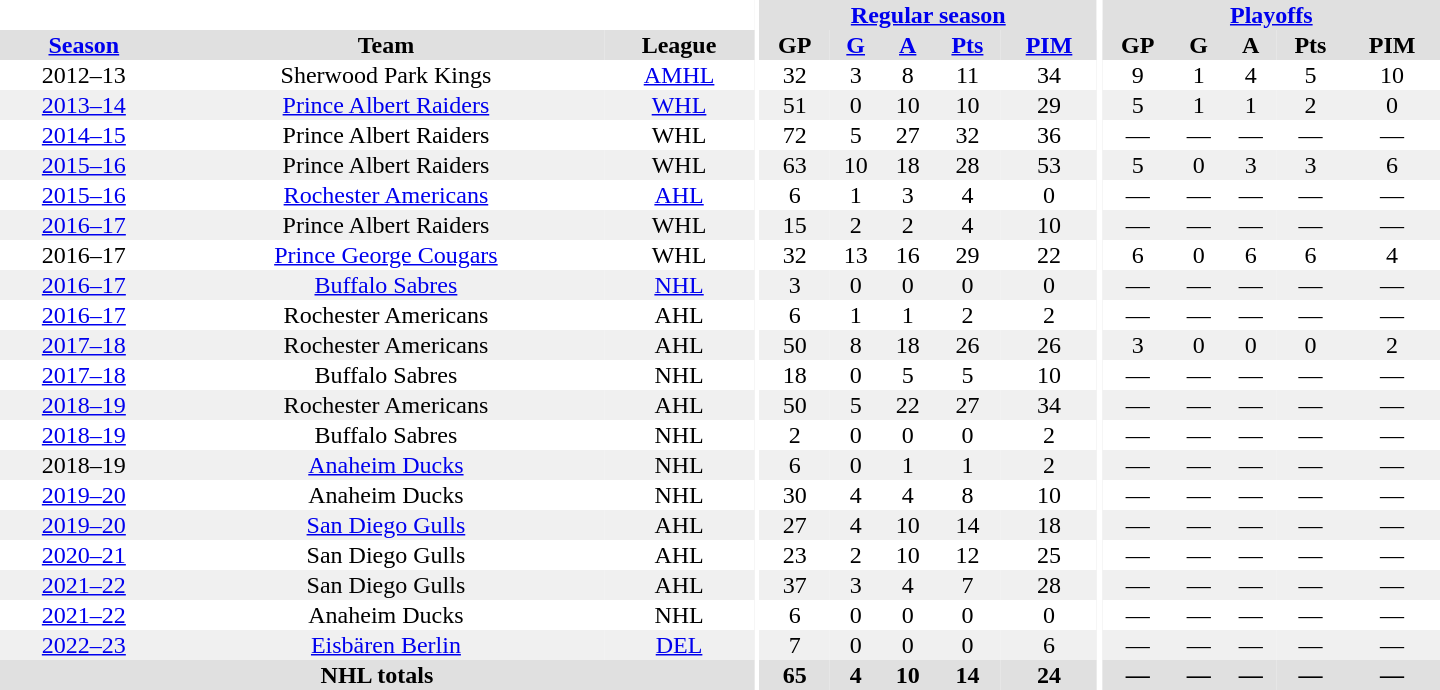<table border="0" cellpadding="1" cellspacing="0" style="text-align:center; width:60em">
<tr bgcolor="#e0e0e0">
<th colspan="3" bgcolor="#ffffff"></th>
<th rowspan="99" bgcolor="#ffffff"></th>
<th colspan="5"><a href='#'>Regular season</a></th>
<th rowspan="99" bgcolor="#ffffff"></th>
<th colspan="5"><a href='#'>Playoffs</a></th>
</tr>
<tr bgcolor="#e0e0e0">
<th><a href='#'>Season</a></th>
<th>Team</th>
<th>League</th>
<th>GP</th>
<th><a href='#'>G</a></th>
<th><a href='#'>A</a></th>
<th><a href='#'>Pts</a></th>
<th><a href='#'>PIM</a></th>
<th>GP</th>
<th>G</th>
<th>A</th>
<th>Pts</th>
<th>PIM</th>
</tr>
<tr>
<td>2012–13</td>
<td>Sherwood Park Kings</td>
<td><a href='#'>AMHL</a></td>
<td>32</td>
<td>3</td>
<td>8</td>
<td>11</td>
<td>34</td>
<td>9</td>
<td>1</td>
<td>4</td>
<td>5</td>
<td>10</td>
</tr>
<tr bgcolor="#f0f0f0">
<td><a href='#'>2013–14</a></td>
<td><a href='#'>Prince Albert Raiders</a></td>
<td><a href='#'>WHL</a></td>
<td>51</td>
<td>0</td>
<td>10</td>
<td>10</td>
<td>29</td>
<td>5</td>
<td>1</td>
<td>1</td>
<td>2</td>
<td>0</td>
</tr>
<tr>
<td><a href='#'>2014–15</a></td>
<td>Prince Albert Raiders</td>
<td>WHL</td>
<td>72</td>
<td>5</td>
<td>27</td>
<td>32</td>
<td>36</td>
<td>—</td>
<td>—</td>
<td>—</td>
<td>—</td>
<td>—</td>
</tr>
<tr bgcolor="#f0f0f0">
<td><a href='#'>2015–16</a></td>
<td>Prince Albert Raiders</td>
<td>WHL</td>
<td>63</td>
<td>10</td>
<td>18</td>
<td>28</td>
<td>53</td>
<td>5</td>
<td>0</td>
<td>3</td>
<td>3</td>
<td>6</td>
</tr>
<tr>
<td><a href='#'>2015–16</a></td>
<td><a href='#'>Rochester Americans</a></td>
<td><a href='#'>AHL</a></td>
<td>6</td>
<td>1</td>
<td>3</td>
<td>4</td>
<td>0</td>
<td>—</td>
<td>—</td>
<td>—</td>
<td>—</td>
<td>—</td>
</tr>
<tr bgcolor="#f0f0f0">
<td><a href='#'>2016–17</a></td>
<td>Prince Albert Raiders</td>
<td>WHL</td>
<td>15</td>
<td>2</td>
<td>2</td>
<td>4</td>
<td>10</td>
<td>—</td>
<td>—</td>
<td>—</td>
<td>—</td>
<td>—</td>
</tr>
<tr>
<td>2016–17</td>
<td><a href='#'>Prince George Cougars</a></td>
<td>WHL</td>
<td>32</td>
<td>13</td>
<td>16</td>
<td>29</td>
<td>22</td>
<td>6</td>
<td>0</td>
<td>6</td>
<td>6</td>
<td>4</td>
</tr>
<tr bgcolor="#f0f0f0">
<td><a href='#'>2016–17</a></td>
<td><a href='#'>Buffalo Sabres</a></td>
<td><a href='#'>NHL</a></td>
<td>3</td>
<td>0</td>
<td>0</td>
<td>0</td>
<td>0</td>
<td>—</td>
<td>—</td>
<td>—</td>
<td>—</td>
<td>—</td>
</tr>
<tr>
<td><a href='#'>2016–17</a></td>
<td>Rochester Americans</td>
<td>AHL</td>
<td>6</td>
<td>1</td>
<td>1</td>
<td>2</td>
<td>2</td>
<td>—</td>
<td>—</td>
<td>—</td>
<td>—</td>
<td>—</td>
</tr>
<tr bgcolor="#f0f0f0">
<td><a href='#'>2017–18</a></td>
<td>Rochester Americans</td>
<td>AHL</td>
<td>50</td>
<td>8</td>
<td>18</td>
<td>26</td>
<td>26</td>
<td>3</td>
<td>0</td>
<td>0</td>
<td>0</td>
<td>2</td>
</tr>
<tr>
<td><a href='#'>2017–18</a></td>
<td>Buffalo Sabres</td>
<td>NHL</td>
<td>18</td>
<td>0</td>
<td>5</td>
<td>5</td>
<td>10</td>
<td>—</td>
<td>—</td>
<td>—</td>
<td>—</td>
<td>—</td>
</tr>
<tr bgcolor="#f0f0f0">
<td><a href='#'>2018–19</a></td>
<td>Rochester Americans</td>
<td>AHL</td>
<td>50</td>
<td>5</td>
<td>22</td>
<td>27</td>
<td>34</td>
<td>—</td>
<td>—</td>
<td>—</td>
<td>—</td>
<td>—</td>
</tr>
<tr>
<td><a href='#'>2018–19</a></td>
<td>Buffalo Sabres</td>
<td>NHL</td>
<td>2</td>
<td>0</td>
<td>0</td>
<td>0</td>
<td>2</td>
<td>—</td>
<td>—</td>
<td>—</td>
<td>—</td>
<td>—</td>
</tr>
<tr bgcolor="#f0f0f0">
<td>2018–19</td>
<td><a href='#'>Anaheim Ducks</a></td>
<td>NHL</td>
<td>6</td>
<td>0</td>
<td>1</td>
<td>1</td>
<td>2</td>
<td>—</td>
<td>—</td>
<td>—</td>
<td>—</td>
<td>—</td>
</tr>
<tr>
<td><a href='#'>2019–20</a></td>
<td>Anaheim Ducks</td>
<td>NHL</td>
<td>30</td>
<td>4</td>
<td>4</td>
<td>8</td>
<td>10</td>
<td>—</td>
<td>—</td>
<td>—</td>
<td>—</td>
<td>—</td>
</tr>
<tr bgcolor="#f0f0f0">
<td><a href='#'>2019–20</a></td>
<td><a href='#'>San Diego Gulls</a></td>
<td>AHL</td>
<td>27</td>
<td>4</td>
<td>10</td>
<td>14</td>
<td>18</td>
<td>—</td>
<td>—</td>
<td>—</td>
<td>—</td>
<td>—</td>
</tr>
<tr>
<td><a href='#'>2020–21</a></td>
<td>San Diego Gulls</td>
<td>AHL</td>
<td>23</td>
<td>2</td>
<td>10</td>
<td>12</td>
<td>25</td>
<td>—</td>
<td>—</td>
<td>—</td>
<td>—</td>
<td>—</td>
</tr>
<tr bgcolor="#f0f0f0">
<td><a href='#'>2021–22</a></td>
<td>San Diego Gulls</td>
<td>AHL</td>
<td>37</td>
<td>3</td>
<td>4</td>
<td>7</td>
<td>28</td>
<td>—</td>
<td>—</td>
<td>—</td>
<td>—</td>
<td>—</td>
</tr>
<tr>
<td><a href='#'>2021–22</a></td>
<td>Anaheim Ducks</td>
<td>NHL</td>
<td>6</td>
<td>0</td>
<td>0</td>
<td>0</td>
<td>0</td>
<td>—</td>
<td>—</td>
<td>—</td>
<td>—</td>
<td>—</td>
</tr>
<tr bgcolor="#f0f0f0">
<td><a href='#'>2022–23</a></td>
<td><a href='#'>Eisbären Berlin</a></td>
<td><a href='#'>DEL</a></td>
<td>7</td>
<td>0</td>
<td>0</td>
<td>0</td>
<td>6</td>
<td>—</td>
<td>—</td>
<td>—</td>
<td>—</td>
<td>—</td>
</tr>
<tr bgcolor="#e0e0e0">
<th colspan="3">NHL totals</th>
<th>65</th>
<th>4</th>
<th>10</th>
<th>14</th>
<th>24</th>
<th>—</th>
<th>—</th>
<th>—</th>
<th>—</th>
<th>—</th>
</tr>
</table>
